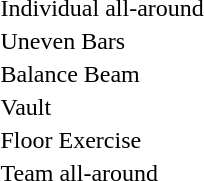<table>
<tr>
<td>Individual all-around</td>
<td></td>
<td></td>
<td></td>
</tr>
<tr>
<td>Uneven Bars</td>
<td></td>
<td></td>
<td></td>
</tr>
<tr>
<td>Balance Beam</td>
<td></td>
<td></td>
<td></td>
</tr>
<tr>
<td>Vault</td>
<td></td>
<td></td>
<td></td>
</tr>
<tr>
<td>Floor Exercise</td>
<td></td>
<td></td>
<td></td>
</tr>
<tr>
<td>Team all-around</td>
<td></td>
<td></td>
<td></td>
</tr>
</table>
